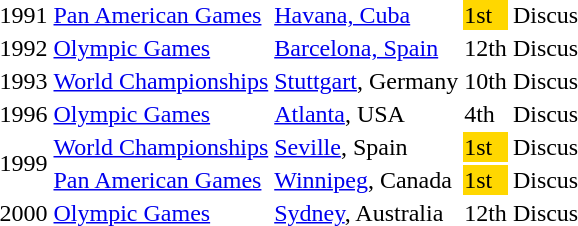<table>
<tr>
<td>1991</td>
<td><a href='#'>Pan American Games</a></td>
<td><a href='#'>Havana, Cuba</a></td>
<td bgcolor="gold">1st</td>
<td>Discus</td>
</tr>
<tr>
<td>1992</td>
<td><a href='#'>Olympic Games</a></td>
<td><a href='#'>Barcelona, Spain</a></td>
<td>12th</td>
<td>Discus</td>
</tr>
<tr>
<td>1993</td>
<td><a href='#'>World Championships</a></td>
<td><a href='#'>Stuttgart</a>, Germany</td>
<td>10th</td>
<td>Discus</td>
</tr>
<tr>
<td>1996</td>
<td><a href='#'>Olympic Games</a></td>
<td><a href='#'>Atlanta</a>, USA</td>
<td>4th</td>
<td>Discus</td>
</tr>
<tr>
<td rowspan=2>1999</td>
<td><a href='#'>World Championships</a></td>
<td><a href='#'>Seville</a>, Spain</td>
<td bgcolor="gold">1st</td>
<td>Discus</td>
</tr>
<tr>
<td><a href='#'>Pan American Games</a></td>
<td><a href='#'>Winnipeg</a>, Canada</td>
<td bgcolor="gold">1st</td>
<td>Discus</td>
</tr>
<tr>
<td>2000</td>
<td><a href='#'>Olympic Games</a></td>
<td><a href='#'>Sydney</a>, Australia</td>
<td>12th</td>
<td>Discus</td>
</tr>
</table>
